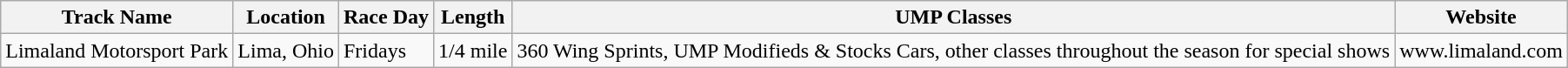<table class="wikitable">
<tr align="center">
<th>Track Name</th>
<th>Location</th>
<th>Race Day</th>
<th>Length</th>
<th>UMP Classes</th>
<th>Website</th>
</tr>
<tr>
<td>Limaland Motorsport Park</td>
<td>Lima, Ohio</td>
<td>Fridays</td>
<td>1/4 mile</td>
<td>360 Wing Sprints, UMP Modifieds & Stocks Cars, other classes throughout the season for special shows</td>
<td>www.limaland.com</td>
</tr>
</table>
